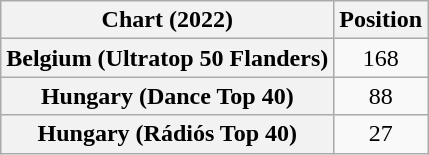<table class="wikitable plainrowheaders" style="text-align:center">
<tr>
<th scope="col">Chart (2022)</th>
<th scope="col">Position</th>
</tr>
<tr>
<th scope="row">Belgium (Ultratop 50 Flanders)</th>
<td>168</td>
</tr>
<tr>
<th scope="row">Hungary (Dance Top 40)</th>
<td>88</td>
</tr>
<tr>
<th scope="row">Hungary (Rádiós Top 40)</th>
<td>27</td>
</tr>
</table>
